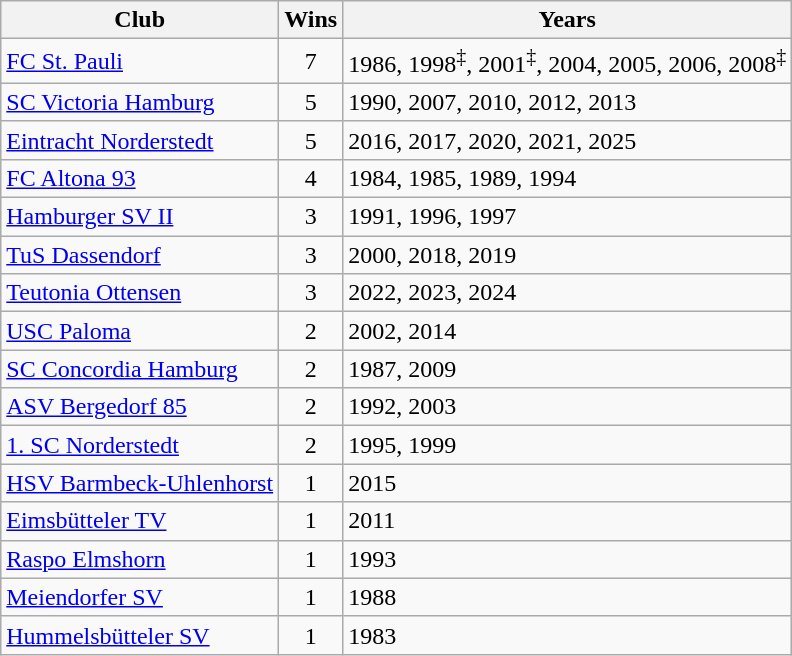<table class="wikitable">
<tr>
<th>Club</th>
<th>Wins</th>
<th>Years</th>
</tr>
<tr align="left">
<td><a href='#'>FC St. Pauli</a></td>
<td align="center">7</td>
<td>1986, 1998<sup>‡</sup>, 2001<sup>‡</sup>, 2004, 2005, 2006, 2008<sup>‡</sup></td>
</tr>
<tr align="left">
<td><a href='#'>SC Victoria Hamburg</a></td>
<td align="center">5</td>
<td>1990, 2007, 2010, 2012, 2013</td>
</tr>
<tr align="left">
<td><a href='#'>Eintracht Norderstedt</a></td>
<td align="center">5</td>
<td>2016, 2017, 2020, 2021, 2025</td>
</tr>
<tr align="left">
<td><a href='#'>FC Altona 93</a></td>
<td align="center">4</td>
<td>1984, 1985, 1989, 1994</td>
</tr>
<tr align="left">
<td><a href='#'>Hamburger SV II</a></td>
<td align="center">3</td>
<td>1991, 1996, 1997</td>
</tr>
<tr align="left">
<td><a href='#'>TuS Dassendorf</a></td>
<td align="center">3</td>
<td>2000, 2018, 2019</td>
</tr>
<tr align="left">
<td><a href='#'>Teutonia Ottensen</a></td>
<td align="center">3</td>
<td>2022, 2023, 2024</td>
</tr>
<tr align="left">
<td><a href='#'>USC Paloma</a></td>
<td align="center">2</td>
<td>2002, 2014</td>
</tr>
<tr align="left">
<td><a href='#'>SC Concordia Hamburg</a></td>
<td align="center">2</td>
<td>1987, 2009</td>
</tr>
<tr align="left">
<td><a href='#'>ASV Bergedorf 85</a></td>
<td align="center">2</td>
<td>1992, 2003</td>
</tr>
<tr align="left">
<td><a href='#'>1. SC Norderstedt</a></td>
<td align="center">2</td>
<td>1995, 1999</td>
</tr>
<tr align="left">
<td><a href='#'>HSV Barmbeck-Uhlenhorst</a></td>
<td align="center">1</td>
<td>2015</td>
</tr>
<tr align="left">
<td><a href='#'>Eimsbütteler TV</a></td>
<td align="center">1</td>
<td>2011</td>
</tr>
<tr align="left">
<td><a href='#'>Raspo Elmshorn</a></td>
<td align="center">1</td>
<td>1993</td>
</tr>
<tr align="left">
<td><a href='#'>Meiendorfer SV</a></td>
<td align="center">1</td>
<td>1988</td>
</tr>
<tr align="left">
<td><a href='#'>Hummelsbütteler SV</a></td>
<td align="center">1</td>
<td>1983</td>
</tr>
</table>
